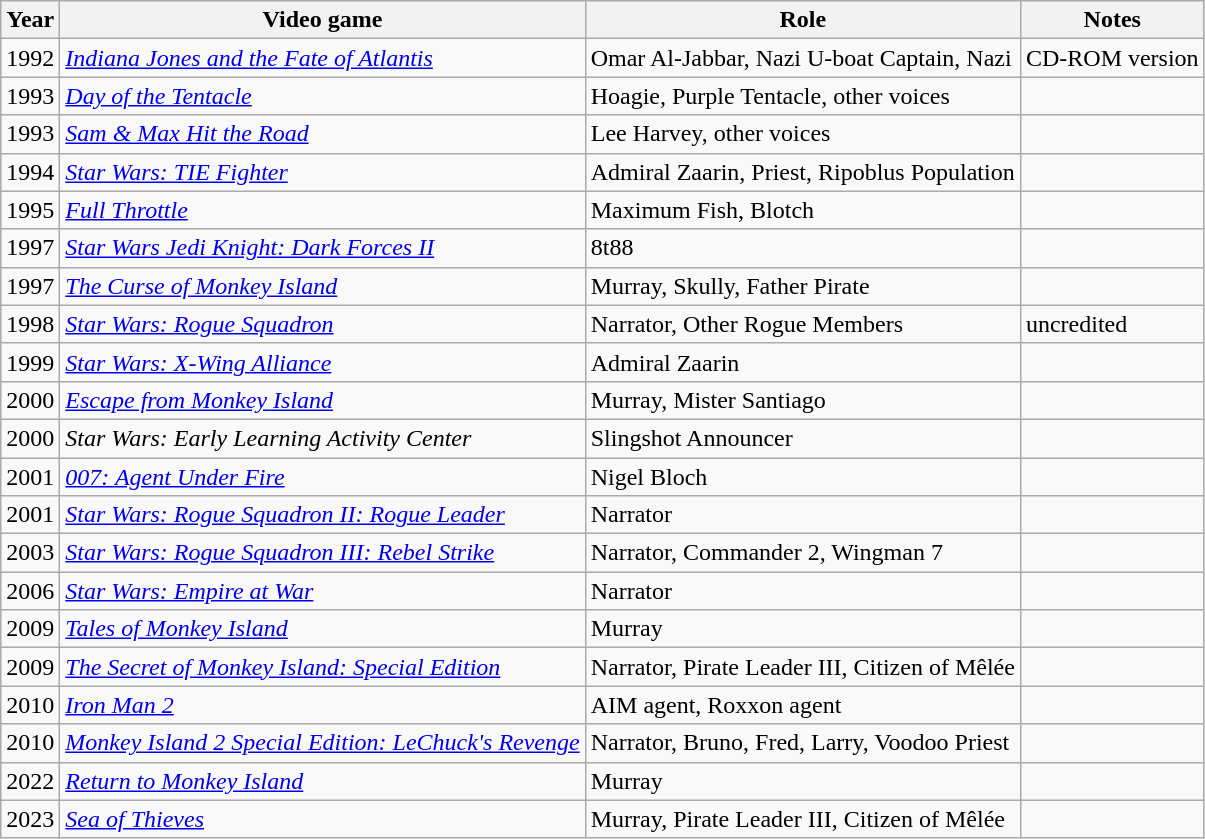<table class="wikitable sortable">
<tr>
<th>Year</th>
<th>Video game</th>
<th>Role</th>
<th>Notes</th>
</tr>
<tr>
<td>1992</td>
<td><em><a href='#'>Indiana Jones and the Fate of Atlantis</a></em></td>
<td>Omar Al-Jabbar, Nazi U-boat Captain, Nazi</td>
<td>CD-ROM version</td>
</tr>
<tr>
<td>1993</td>
<td><em><a href='#'>Day of the Tentacle</a></em></td>
<td>Hoagie, Purple Tentacle, other voices</td>
<td></td>
</tr>
<tr>
<td>1993</td>
<td><em><a href='#'>Sam & Max Hit the Road</a></em></td>
<td>Lee Harvey, other voices</td>
<td></td>
</tr>
<tr>
<td>1994</td>
<td><em><a href='#'>Star Wars: TIE Fighter</a></em></td>
<td>Admiral Zaarin, Priest, Ripoblus Population</td>
<td></td>
</tr>
<tr>
<td>1995</td>
<td><em><a href='#'>Full Throttle</a></em></td>
<td>Maximum Fish, Blotch</td>
<td></td>
</tr>
<tr>
<td>1997</td>
<td><em><a href='#'>Star Wars Jedi Knight: Dark Forces II</a></em></td>
<td>8t88</td>
<td></td>
</tr>
<tr>
<td>1997</td>
<td><em><a href='#'>The Curse of Monkey Island</a></em></td>
<td>Murray, Skully, Father Pirate</td>
<td></td>
</tr>
<tr>
<td>1998</td>
<td><em><a href='#'>Star Wars: Rogue Squadron</a></em></td>
<td>Narrator, Other Rogue Members</td>
<td>uncredited</td>
</tr>
<tr>
<td>1999</td>
<td><em><a href='#'>Star Wars: X-Wing Alliance</a></em></td>
<td>Admiral Zaarin</td>
<td></td>
</tr>
<tr>
<td>2000</td>
<td><em><a href='#'>Escape from Monkey Island</a></em></td>
<td>Murray, Mister Santiago</td>
<td></td>
</tr>
<tr>
<td>2000</td>
<td><em>Star Wars: Early Learning Activity Center</em></td>
<td>Slingshot Announcer</td>
<td></td>
</tr>
<tr>
<td>2001</td>
<td><em><a href='#'>007: Agent Under Fire</a></em></td>
<td>Nigel Bloch</td>
<td></td>
</tr>
<tr>
<td>2001</td>
<td><em><a href='#'>Star Wars: Rogue Squadron II: Rogue Leader</a></em></td>
<td>Narrator</td>
<td></td>
</tr>
<tr>
<td>2003</td>
<td><em><a href='#'>Star Wars: Rogue Squadron III: Rebel Strike</a></em></td>
<td>Narrator, Commander 2, Wingman 7</td>
<td></td>
</tr>
<tr>
<td>2006</td>
<td><em><a href='#'>Star Wars: Empire at War</a></em></td>
<td>Narrator</td>
<td></td>
</tr>
<tr>
<td>2009</td>
<td><em><a href='#'>Tales of Monkey Island</a></em></td>
<td>Murray</td>
<td></td>
</tr>
<tr>
<td>2009</td>
<td><em><a href='#'>The Secret of Monkey Island: Special Edition</a></em></td>
<td>Narrator, Pirate Leader III, Citizen of Mêlée</td>
<td></td>
</tr>
<tr>
<td>2010</td>
<td><em><a href='#'>Iron Man 2</a></em></td>
<td>AIM agent, Roxxon agent</td>
<td></td>
</tr>
<tr>
<td>2010</td>
<td><em><a href='#'>Monkey Island 2 Special Edition: LeChuck's Revenge</a></em></td>
<td>Narrator, Bruno, Fred, Larry, Voodoo Priest</td>
<td></td>
</tr>
<tr>
<td>2022</td>
<td><em><a href='#'>Return to Monkey Island</a></em></td>
<td>Murray</td>
<td></td>
</tr>
<tr>
<td>2023</td>
<td><em><a href='#'>Sea of Thieves</a></em></td>
<td>Murray, Pirate Leader III, Citizen of Mêlée</td>
<td></td>
</tr>
</table>
